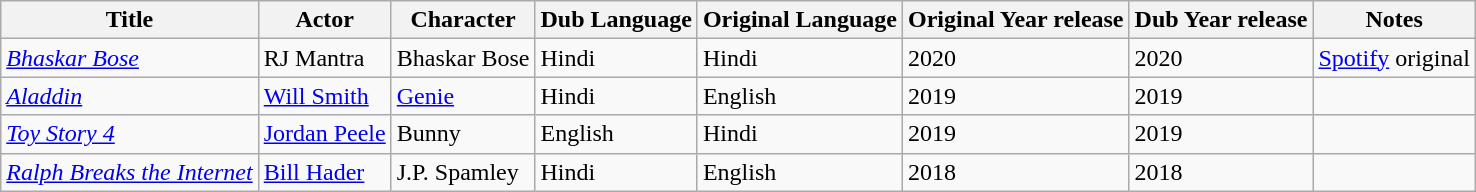<table class="wikitable sortable">
<tr>
<th>Title</th>
<th>Actor</th>
<th>Character</th>
<th>Dub Language</th>
<th>Original Language</th>
<th>Original Year release</th>
<th>Dub Year release</th>
<th>Notes</th>
</tr>
<tr>
<td><em><a href='#'>Bhaskar Bose</a></em></td>
<td>RJ Mantra</td>
<td>Bhaskar Bose</td>
<td>Hindi</td>
<td>Hindi</td>
<td>2020</td>
<td>2020</td>
<td><a href='#'>Spotify</a> original</td>
</tr>
<tr>
<td><em><a href='#'>Aladdin</a></em></td>
<td><a href='#'>Will Smith</a></td>
<td><a href='#'>Genie</a></td>
<td>Hindi</td>
<td>English</td>
<td>2019</td>
<td>2019</td>
<td></td>
</tr>
<tr>
<td><em><a href='#'>Toy Story 4</a></em></td>
<td><a href='#'>Jordan Peele</a></td>
<td>Bunny</td>
<td>English</td>
<td>Hindi</td>
<td>2019</td>
<td>2019</td>
<td></td>
</tr>
<tr>
<td><em><a href='#'>Ralph Breaks the Internet</a></em></td>
<td><a href='#'>Bill Hader</a></td>
<td>J.P. Spamley</td>
<td>Hindi</td>
<td>English</td>
<td>2018</td>
<td>2018</td>
<td></td>
</tr>
</table>
